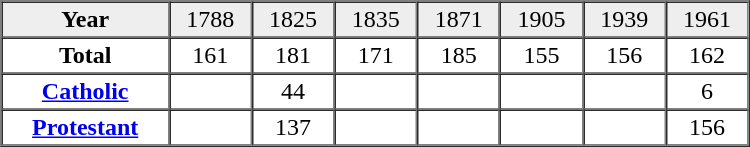<table border="1" cellpadding="2" cellspacing="0" width="500">
<tr bgcolor="#eeeeee" align="center">
<td><strong>Year</strong></td>
<td>1788</td>
<td>1825</td>
<td>1835</td>
<td>1871</td>
<td>1905</td>
<td>1939</td>
<td>1961</td>
</tr>
<tr align="center">
<td><strong>Total</strong></td>
<td>161</td>
<td>181</td>
<td>171</td>
<td>185</td>
<td>155</td>
<td>156</td>
<td>162</td>
</tr>
<tr align="center">
<td><strong><a href='#'>Catholic</a></strong></td>
<td> </td>
<td>44</td>
<td> </td>
<td> </td>
<td> </td>
<td> </td>
<td>6</td>
</tr>
<tr align="center">
<td><strong><a href='#'>Protestant</a></strong></td>
<td> </td>
<td>137</td>
<td> </td>
<td> </td>
<td> </td>
<td> </td>
<td>156</td>
</tr>
</table>
